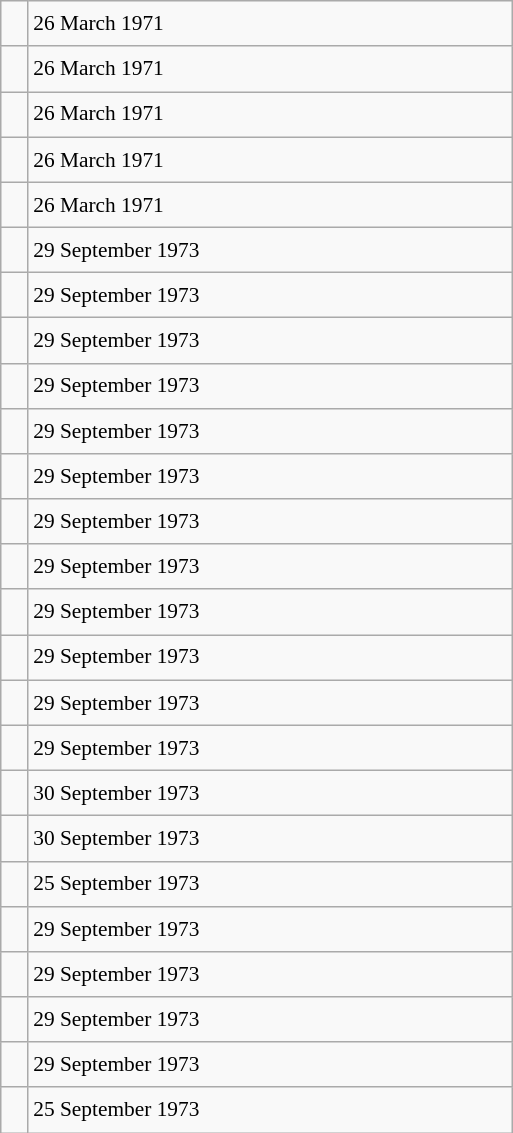<table class="wikitable" style="font-size: 89%; float: left; width: 24em; margin-right: 1em; line-height: 1.65em">
<tr>
<td></td>
<td>26 March 1971</td>
</tr>
<tr>
<td></td>
<td>26 March 1971</td>
</tr>
<tr>
<td></td>
<td>26 March 1971</td>
</tr>
<tr>
<td></td>
<td>26 March 1971</td>
</tr>
<tr>
<td></td>
<td>26 March 1971</td>
</tr>
<tr>
<td></td>
<td>29 September 1973</td>
</tr>
<tr>
<td></td>
<td>29 September 1973</td>
</tr>
<tr>
<td></td>
<td>29 September 1973</td>
</tr>
<tr>
<td></td>
<td>29 September 1973</td>
</tr>
<tr>
<td></td>
<td>29 September 1973</td>
</tr>
<tr>
<td></td>
<td>29 September 1973</td>
</tr>
<tr>
<td></td>
<td>29 September 1973</td>
</tr>
<tr>
<td></td>
<td>29 September 1973</td>
</tr>
<tr>
<td></td>
<td>29 September 1973</td>
</tr>
<tr>
<td></td>
<td>29 September 1973</td>
</tr>
<tr>
<td></td>
<td>29 September 1973</td>
</tr>
<tr>
<td></td>
<td>29 September 1973</td>
</tr>
<tr>
<td></td>
<td>30 September 1973</td>
</tr>
<tr>
<td></td>
<td>30 September 1973</td>
</tr>
<tr>
<td></td>
<td>25 September 1973</td>
</tr>
<tr>
<td></td>
<td>29 September 1973</td>
</tr>
<tr>
<td></td>
<td>29 September 1973</td>
</tr>
<tr>
<td></td>
<td>29 September 1973</td>
</tr>
<tr>
<td></td>
<td>29 September 1973</td>
</tr>
<tr>
<td></td>
<td>25 September 1973</td>
</tr>
</table>
